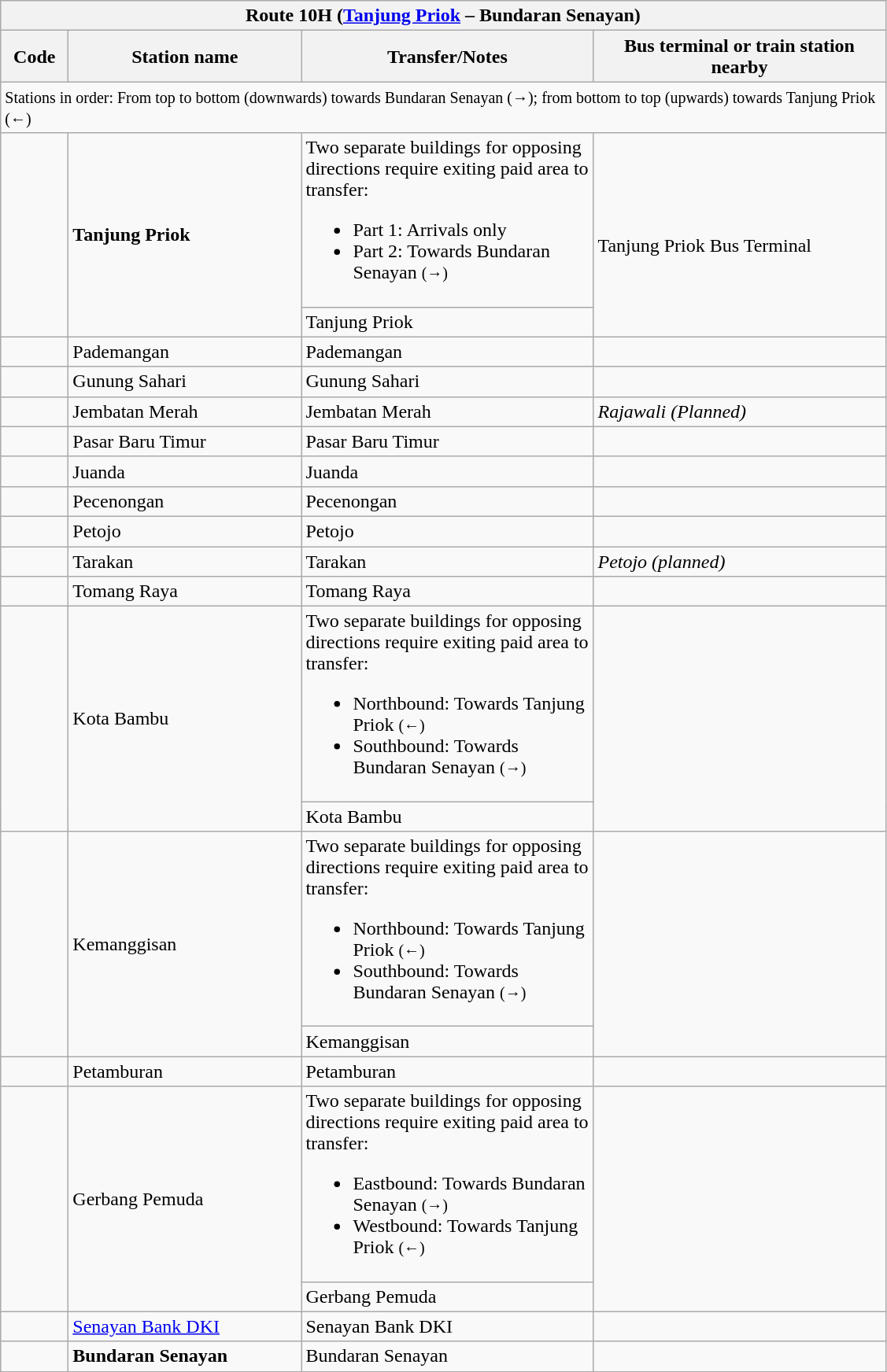<table class="wikitable" style="font-size:100%">
<tr>
<th colspan="4" align="left"> Route 10H (<a href='#'>Tanjung Priok</a> – Bundaran Senayan)</th>
</tr>
<tr>
<th width="50">Code</th>
<th width="190">Station name</th>
<th width="240">Transfer/Notes</th>
<th width="240">Bus terminal or train station nearby</th>
</tr>
<tr>
<td colspan="4"><small>Stations in order: From top to bottom (downwards) towards Bundaran Senayan (→); from bottom to top (upwards) towards Tanjung Priok (←)</small></td>
</tr>
<tr>
<td rowspan="2" align="center"><strong></strong><br><strong></strong></td>
<td rowspan="2"><strong>Tanjung Priok</strong></td>
<td>Two separate buildings for opposing directions require exiting paid area to transfer:<br><ul><li>Part 1: Arrivals only</li><li>Part 2: Towards Bundaran Senayan <small>(→)</small></li></ul></td>
<td rowspan="2"> <br> Tanjung Priok Bus Terminal</td>
</tr>
<tr>
<td>   Tanjung Priok</td>
</tr>
<tr>
<td align="center"><strong></strong></td>
<td>Pademangan</td>
<td> Pademangan</td>
<td></td>
</tr>
<tr>
<td align="center"><strong></strong><br><strong></strong></td>
<td>Gunung Sahari</td>
<td>  Gunung Sahari</td>
<td></td>
</tr>
<tr>
<td align="center"><strong></strong><br><strong></strong></td>
<td>Jembatan Merah</td>
<td>  Jembatan Merah</td>
<td> <em>Rajawali (Planned)</em></td>
</tr>
<tr>
<td align="center"><strong></strong></td>
<td>Pasar Baru Timur</td>
<td> Pasar Baru Timur</td>
<td></td>
</tr>
<tr>
<td align="center"><strong></strong><br><strong></strong></td>
<td>Juanda</td>
<td>    Juanda</td>
<td> </td>
</tr>
<tr>
<td align="center"><strong></strong><br><strong></strong></td>
<td>Pecenongan</td>
<td>    Pecenongan</td>
<td></td>
</tr>
<tr>
<td align="center"><strong></strong></td>
<td>Petojo</td>
<td>    Petojo</td>
<td></td>
</tr>
<tr>
<td align="center"><strong></strong></td>
<td>Tarakan</td>
<td> Tarakan</td>
<td> <em>Petojo (planned)</em></td>
</tr>
<tr>
<td align="center"><strong></strong></td>
<td>Tomang Raya</td>
<td> Tomang Raya</td>
<td></td>
</tr>
<tr>
<td rowspan="2" align="center"><strong></strong></td>
<td rowspan="2">Kota Bambu</td>
<td>Two separate buildings for opposing directions require exiting paid area to transfer:<br><ul><li>Northbound: Towards Tanjung Priok <small>(←)</small></li><li>Southbound: Towards Bundaran Senayan <small>(→)</small></li></ul></td>
<td rowspan="2"></td>
</tr>
<tr>
<td>   Kota Bambu</td>
</tr>
<tr>
<td rowspan="2" align="center"><strong></strong></td>
<td rowspan="2">Kemanggisan</td>
<td>Two separate buildings for opposing directions require exiting paid area to transfer:<br><ul><li>Northbound: Towards Tanjung Priok <small>(←)</small></li><li>Southbound: Towards Bundaran Senayan <small>(→)</small></li></ul></td>
<td rowspan="2"></td>
</tr>
<tr>
<td>   Kemanggisan</td>
</tr>
<tr>
<td align="center"><strong></strong></td>
<td>Petamburan</td>
<td>   Petamburan</td>
<td></td>
</tr>
<tr>
<td rowspan="2" align="center"><strong></strong></td>
<td rowspan="2">Gerbang Pemuda</td>
<td>Two separate buildings for opposing directions require exiting paid area to transfer:<br><ul><li>Eastbound: Towards Bundaran Senayan <small>(→)</small></li><li>Westbound: Towards Tanjung Priok <small>(←)</small></li></ul></td>
<td rowspan="2"></td>
</tr>
<tr>
<td>   Gerbang Pemuda</td>
</tr>
<tr>
<td align="center"><strong></strong></td>
<td><a href='#'>Senayan Bank DKI</a></td>
<td>    Senayan Bank DKI</td>
<td></td>
</tr>
<tr>
<td align="center"><strong></strong></td>
<td><strong>Bundaran Senayan</strong></td>
<td>   Bundaran Senayan</td>
<td> </td>
</tr>
<tr>
</tr>
</table>
